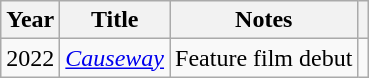<table class="wikitable">
<tr>
<th>Year</th>
<th>Title</th>
<th>Notes</th>
<th></th>
</tr>
<tr>
<td>2022</td>
<td><em><a href='#'>Causeway</a></em></td>
<td>Feature film debut</td>
<td></td>
</tr>
</table>
